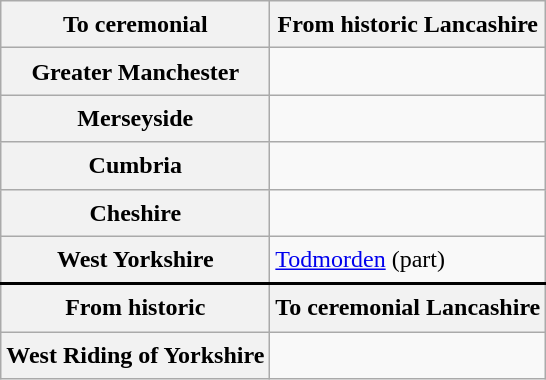<table class="wikitable" style="border:0; text-align:left; line-height:150%;">
<tr>
<th scope="column">To ceremonial</th>
<th scope="column">From historic Lancashire</th>
</tr>
<tr>
<th scope="row">Greater Manchester</th>
<td></td>
</tr>
<tr>
<th scope="row">Merseyside</th>
<td></td>
</tr>
<tr>
<th scope="row">Cumbria</th>
<td></td>
</tr>
<tr>
<th scope="row">Cheshire</th>
<td></td>
</tr>
<tr>
<th scope="row">West Yorkshire</th>
<td><a href='#'>Todmorden</a> (part)</td>
</tr>
<tr style="border-top: 2px solid black;">
<th scope="column">From historic</th>
<th scope="column">To ceremonial Lancashire</th>
</tr>
<tr>
<th scope="row">West Riding of Yorkshire</th>
<td></td>
</tr>
<tr>
</tr>
</table>
